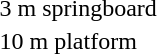<table>
<tr>
<td>3 m springboard<br></td>
<td></td>
<td></td>
<td></td>
</tr>
<tr>
<td>10 m platform<br></td>
<td></td>
<td></td>
<td></td>
</tr>
</table>
